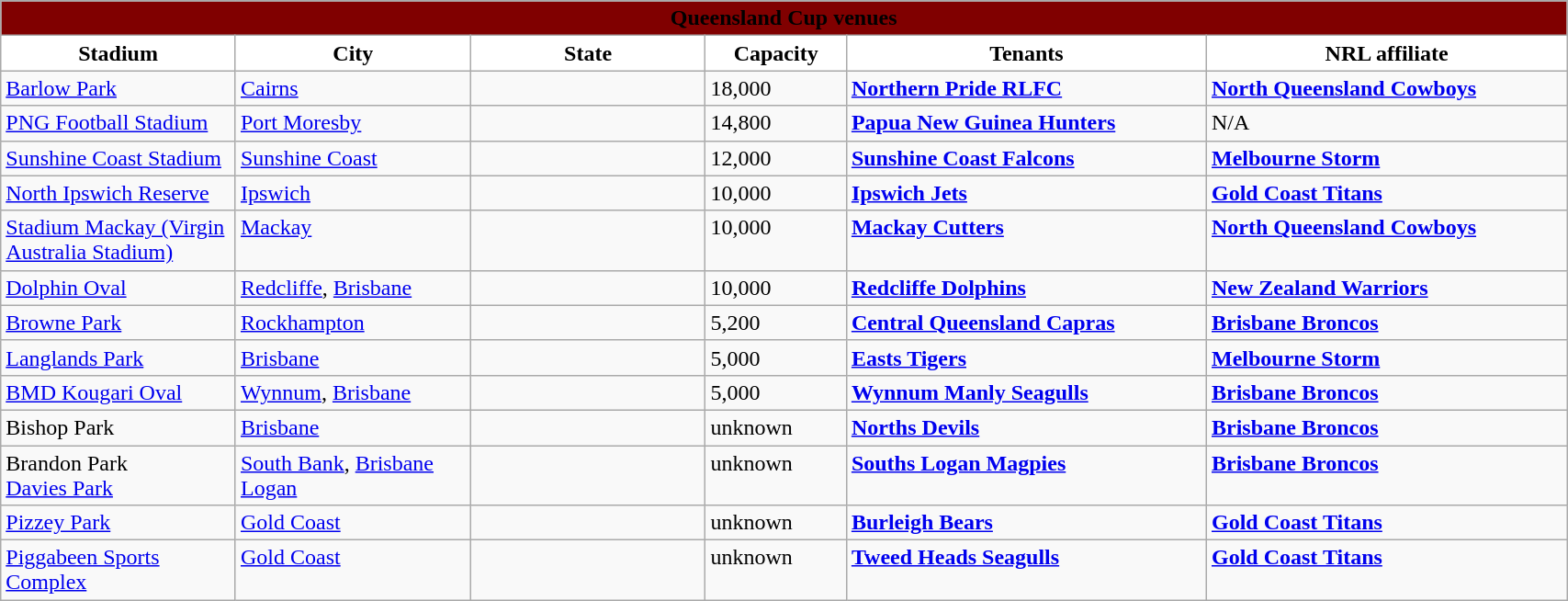<table class="wikitable" style="width: 90%">
<tr>
</tr>
<tr>
<td bgcolor=#800000 align="center" colspan="7"><strong><span>Queensland Cup venues</span></strong></td>
</tr>
<tr>
<th style="background:white; width:15%">Stadium</th>
<th style="background:white; width:15%">City</th>
<th style="background:white; width:15%">State</th>
<th style="background:white; width:9%">Capacity</th>
<th style="background:white; width:23%">Tenants</th>
<th style="background:white; width:23%">NRL affiliate</th>
</tr>
<tr valign=top>
<td><a href='#'>Barlow Park</a></td>
<td><a href='#'>Cairns</a></td>
<td></td>
<td>18,000</td>
<td>  <strong><a href='#'>Northern Pride RLFC</a></strong></td>
<td> <strong><a href='#'>North Queensland Cowboys</a></strong></td>
</tr>
<tr>
<td><a href='#'>PNG Football Stadium</a></td>
<td><a href='#'>Port Moresby</a></td>
<td></td>
<td>14,800</td>
<td> <strong><a href='#'>Papua New Guinea Hunters</a></strong></td>
<td>N/A</td>
</tr>
<tr valign=top>
<td><a href='#'>Sunshine Coast Stadium</a></td>
<td><a href='#'>Sunshine Coast</a></td>
<td></td>
<td>12,000</td>
<td> <strong><a href='#'>Sunshine Coast Falcons</a></strong></td>
<td> <strong><a href='#'>Melbourne Storm</a></strong></td>
</tr>
<tr valign=top>
<td><a href='#'>North Ipswich Reserve</a></td>
<td><a href='#'>Ipswich</a></td>
<td></td>
<td>10,000</td>
<td> <strong><a href='#'>Ipswich Jets</a></strong></td>
<td> <strong><a href='#'>Gold Coast Titans</a></strong></td>
</tr>
<tr valign=top>
<td><a href='#'>Stadium Mackay (Virgin Australia Stadium)</a></td>
<td><a href='#'>Mackay</a></td>
<td></td>
<td>10,000</td>
<td> <strong><a href='#'>Mackay Cutters</a></strong></td>
<td> <strong><a href='#'>North Queensland Cowboys</a></strong></td>
</tr>
<tr valign=top>
<td><a href='#'>Dolphin Oval</a></td>
<td><a href='#'>Redcliffe</a>, <a href='#'>Brisbane</a></td>
<td></td>
<td>10,000</td>
<td> <strong><a href='#'>Redcliffe Dolphins</a></strong></td>
<td> <strong><a href='#'>New Zealand Warriors</a></strong></td>
</tr>
<tr valign=top>
<td><a href='#'>Browne Park</a></td>
<td><a href='#'>Rockhampton</a></td>
<td></td>
<td>5,200</td>
<td> <strong><a href='#'>Central Queensland Capras</a></strong></td>
<td> <strong><a href='#'>Brisbane Broncos</a></strong></td>
</tr>
<tr valign=top>
<td><a href='#'>Langlands Park</a></td>
<td><a href='#'>Brisbane</a></td>
<td></td>
<td>5,000</td>
<td> <strong><a href='#'>Easts Tigers</a></strong></td>
<td> <strong><a href='#'>Melbourne Storm</a></strong></td>
</tr>
<tr valign=top>
<td><a href='#'>BMD Kougari Oval</a></td>
<td><a href='#'>Wynnum</a>, <a href='#'>Brisbane</a></td>
<td></td>
<td>5,000</td>
<td> <strong><a href='#'>Wynnum Manly Seagulls</a></strong></td>
<td> <strong><a href='#'>Brisbane Broncos</a></strong></td>
</tr>
<tr valign=top>
<td>Bishop Park</td>
<td><a href='#'>Brisbane</a></td>
<td></td>
<td>unknown</td>
<td> <strong><a href='#'>Norths Devils</a></strong></td>
<td> <strong><a href='#'>Brisbane Broncos</a></strong></td>
</tr>
<tr valign=top>
<td>Brandon Park <br><a href='#'>Davies Park</a></td>
<td><a href='#'>South Bank</a>, <a href='#'>Brisbane</a> <br><a href='#'>Logan</a></td>
<td></td>
<td>unknown</td>
<td> <strong><a href='#'>Souths Logan Magpies</a></strong></td>
<td> <strong><a href='#'>Brisbane Broncos</a></strong></td>
</tr>
<tr valign=top>
<td><a href='#'>Pizzey Park</a></td>
<td><a href='#'>Gold Coast</a></td>
<td></td>
<td>unknown</td>
<td> <strong><a href='#'>Burleigh Bears</a></strong></td>
<td> <strong><a href='#'>Gold Coast Titans</a></strong></td>
</tr>
<tr valign=top>
<td><a href='#'>Piggabeen Sports Complex</a></td>
<td><a href='#'>Gold Coast</a></td>
<td></td>
<td>unknown</td>
<td> <strong><a href='#'>Tweed Heads Seagulls</a></strong></td>
<td> <strong><a href='#'>Gold Coast Titans</a></strong></td>
</tr>
</table>
